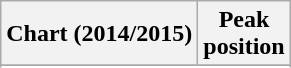<table class="wikitable sortable">
<tr>
<th align="left">Chart (2014/2015)</th>
<th style="text-align:center;">Peak<br>position</th>
</tr>
<tr>
</tr>
<tr>
</tr>
<tr>
</tr>
</table>
